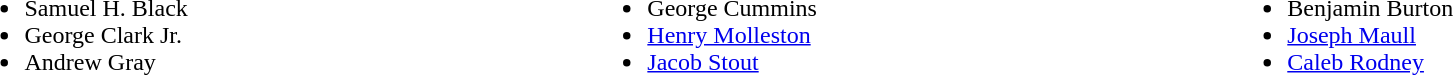<table width=100%>
<tr valign=top>
<td><br><ul><li>Samuel H. Black</li><li>George Clark Jr.</li><li>Andrew Gray</li></ul></td>
<td><br><ul><li>George Cummins</li><li><a href='#'>Henry Molleston</a></li><li><a href='#'>Jacob Stout</a></li></ul></td>
<td><br><ul><li>Benjamin Burton</li><li><a href='#'>Joseph Maull</a></li><li><a href='#'>Caleb Rodney</a></li></ul></td>
</tr>
</table>
